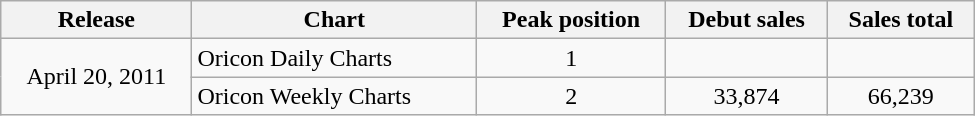<table class="wikitable" width="650px">
<tr>
<th>Release</th>
<th>Chart</th>
<th>Peak position</th>
<th>Debut sales</th>
<th>Sales total</th>
</tr>
<tr>
<td rowspan="2" style="text-align:center;">April 20, 2011</td>
<td>Oricon Daily Charts</td>
<td align="center">1</td>
<td></td>
<td></td>
</tr>
<tr>
<td>Oricon Weekly Charts</td>
<td align="center">2</td>
<td align="center">33,874</td>
<td align="center">66,239</td>
</tr>
</table>
